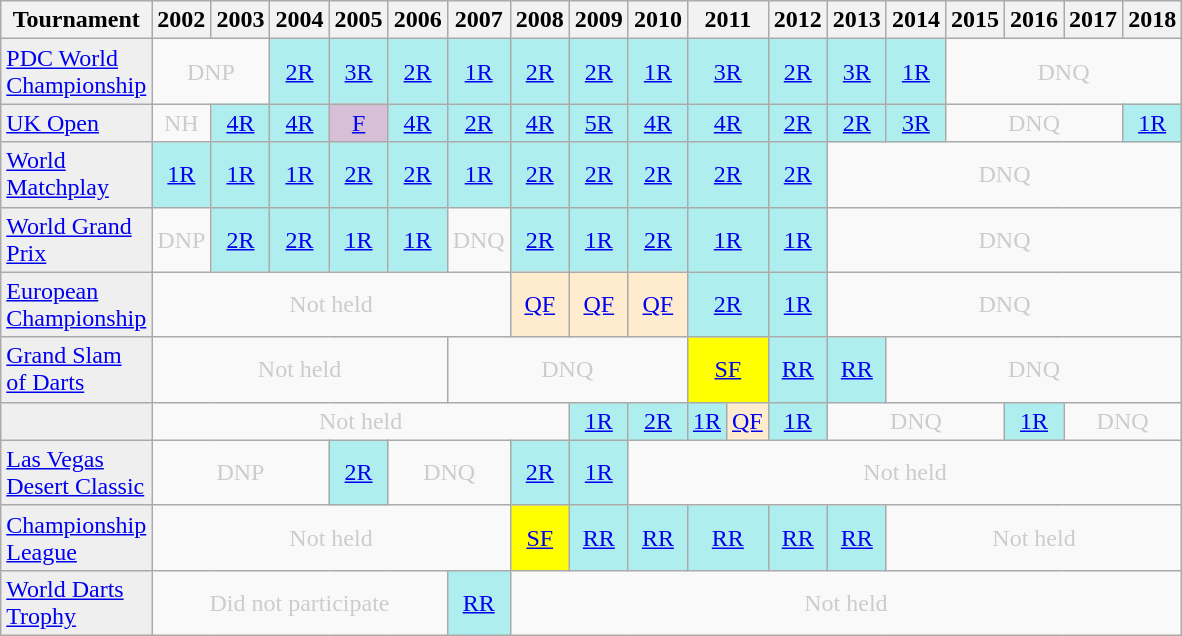<table class="wikitable" style="width:55%; margin:0">
<tr>
<th>Tournament</th>
<th>2002</th>
<th>2003</th>
<th>2004</th>
<th>2005</th>
<th>2006</th>
<th>2007</th>
<th>2008</th>
<th>2009</th>
<th>2010</th>
<th colspan="2">2011</th>
<th>2012</th>
<th>2013</th>
<th>2014</th>
<th>2015</th>
<th>2016</th>
<th>2017</th>
<th>2018</th>
</tr>
<tr>
<td style="background:#efefef;"><a href='#'>PDC World Championship</a></td>
<td colspan="2" style="text-align:center; color:#ccc;">DNP</td>
<td style="text-align:center; background:#afeeee;"><a href='#'>2R</a></td>
<td style="text-align:center; background:#afeeee;"><a href='#'>3R</a></td>
<td style="text-align:center; background:#afeeee;"><a href='#'>2R</a></td>
<td style="text-align:center; background:#afeeee;"><a href='#'>1R</a></td>
<td style="text-align:center; background:#afeeee;"><a href='#'>2R</a></td>
<td style="text-align:center; background:#afeeee;"><a href='#'>2R</a></td>
<td style="text-align:center; background:#afeeee;"><a href='#'>1R</a></td>
<td colspan="2" style="text-align:center; background:#afeeee;"><a href='#'>3R</a></td>
<td style="text-align:center; background:#afeeee;"><a href='#'>2R</a></td>
<td style="text-align:center; background:#afeeee;"><a href='#'>3R</a></td>
<td style="text-align:center; background:#afeeee;"><a href='#'>1R</a></td>
<td colspan="4" style="text-align:center; color:#ccc;">DNQ</td>
</tr>
<tr>
<td style="background:#efefef;"><a href='#'>UK Open</a></td>
<td style="text-align:center; color:#ccc;">NH</td>
<td style="text-align:center; background:#afeeee;"><a href='#'>4R</a></td>
<td style="text-align:center; background:#afeeee;"><a href='#'>4R</a></td>
<td style="text-align:center; background:thistle;"><a href='#'>F</a></td>
<td style="text-align:center; background:#afeeee;"><a href='#'>4R</a></td>
<td style="text-align:center; background:#afeeee;"><a href='#'>2R</a></td>
<td style="text-align:center; background:#afeeee;"><a href='#'>4R</a></td>
<td style="text-align:center; background:#afeeee;"><a href='#'>5R</a></td>
<td style="text-align:center; background:#afeeee;"><a href='#'>4R</a></td>
<td colspan="2" style="text-align:center; background:#afeeee;"><a href='#'>4R</a></td>
<td style="text-align:center; background:#afeeee;"><a href='#'>2R</a></td>
<td style="text-align:center; background:#afeeee;"><a href='#'>2R</a></td>
<td style="text-align:center; background:#afeeee;"><a href='#'>3R</a></td>
<td colspan="3" style="text-align:center; color:#ccc;">DNQ</td>
<td style="text-align:center; background:#afeeee;"><a href='#'>1R</a></td>
</tr>
<tr>
<td style="background:#efefef;"><a href='#'>World Matchplay</a></td>
<td style="text-align:center; background:#afeeee;"><a href='#'>1R</a></td>
<td style="text-align:center; background:#afeeee;"><a href='#'>1R</a></td>
<td style="text-align:center; background:#afeeee;"><a href='#'>1R</a></td>
<td style="text-align:center; background:#afeeee;"><a href='#'>2R</a></td>
<td style="text-align:center; background:#afeeee;"><a href='#'>2R</a></td>
<td style="text-align:center; background:#afeeee;"><a href='#'>1R</a></td>
<td style="text-align:center; background:#afeeee;"><a href='#'>2R</a></td>
<td style="text-align:center; background:#afeeee;"><a href='#'>2R</a></td>
<td style="text-align:center; background:#afeeee;"><a href='#'>2R</a></td>
<td colspan="2" style="text-align:center; background:#afeeee;"><a href='#'>2R</a></td>
<td style="text-align:center; background:#afeeee;"><a href='#'>2R</a></td>
<td colspan="6" style="text-align:center; color:#ccc;">DNQ</td>
</tr>
<tr>
<td style="background:#efefef;"><a href='#'>World Grand Prix</a></td>
<td style="text-align:center; color:#ccc;">DNP</td>
<td style="text-align:center; background:#afeeee;"><a href='#'>2R</a></td>
<td style="text-align:center; background:#afeeee;"><a href='#'>2R</a></td>
<td style="text-align:center; background:#afeeee;"><a href='#'>1R</a></td>
<td style="text-align:center; background:#afeeee;"><a href='#'>1R</a></td>
<td style="text-align:center; color:#ccc;">DNQ</td>
<td style="text-align:center; background:#afeeee;"><a href='#'>2R</a></td>
<td style="text-align:center; background:#afeeee;"><a href='#'>1R</a></td>
<td style="text-align:center; background:#afeeee;"><a href='#'>2R</a></td>
<td colspan="2" style="text-align:center; background:#afeeee;"><a href='#'>1R</a></td>
<td style="text-align:center; background:#afeeee;"><a href='#'>1R</a></td>
<td colspan="6" style="text-align:center; color:#ccc;">DNQ</td>
</tr>
<tr>
<td style="background:#efefef;"><a href='#'>European Championship</a></td>
<td colspan="6" style="text-align:center; color:#ccc;">Not held</td>
<td style="text-align:center; background:#ffebcd;"><a href='#'>QF</a></td>
<td style="text-align:center; background:#ffebcd;"><a href='#'>QF</a></td>
<td style="text-align:center; background:#ffebcd;"><a href='#'>QF</a></td>
<td colspan="2" style="text-align:center; background:#afeeee;"><a href='#'>2R</a></td>
<td style="text-align:center; background:#afeeee;"><a href='#'>1R</a></td>
<td colspan="6" style="text-align:center; color:#ccc;">DNQ</td>
</tr>
<tr>
<td style="background:#efefef;"><a href='#'>Grand Slam of Darts</a></td>
<td colspan="5" style="text-align:center; color:#ccc;">Not held</td>
<td colspan="4" style="text-align:center; color:#ccc;">DNQ</td>
<td colspan="2" style="text-align:center; background:yellow;"><a href='#'>SF</a></td>
<td style="text-align:center; background:#afeeee;"><a href='#'>RR</a></td>
<td style="text-align:center; background:#afeeee;"><a href='#'>RR</a></td>
<td colspan="5" style="text-align:center; color:#ccc;">DNQ</td>
</tr>
<tr>
<td style="background:#efefef;"></td>
<td colspan="7" style="text-align:center; color:#ccc;">Not held</td>
<td style="text-align:center; background:#afeeee;"><a href='#'>1R</a></td>
<td style="text-align:center; background:#afeeee;"><a href='#'>2R</a></td>
<td style="text-align:center; background:#afeeee;"><a href='#'>1R</a></td>
<td style="text-align:center; background:#ffebcd;"><a href='#'>QF</a></td>
<td style="text-align:center; background:#afeeee;"><a href='#'>1R</a></td>
<td colspan="3" style="text-align:center; color:#ccc;">DNQ</td>
<td style="text-align:center; background:#afeeee;"><a href='#'>1R</a></td>
<td colspan="2" style="text-align:center; color:#ccc;">DNQ</td>
</tr>
<tr>
<td style="background:#efefef;"><a href='#'>Las Vegas Desert Classic</a></td>
<td colspan="3" style="text-align:center; color:#ccc;">DNP</td>
<td style="text-align:center; background:#afeeee;"><a href='#'>2R</a></td>
<td colspan="2" style="text-align:center; color:#ccc;">DNQ</td>
<td style="text-align:center; background:#afeeee;"><a href='#'>2R</a></td>
<td style="text-align:center; background:#afeeee;"><a href='#'>1R</a></td>
<td colspan="10" style="text-align:center; color:#ccc;">Not held</td>
</tr>
<tr>
<td style="background:#efefef;"><a href='#'>Championship League</a></td>
<td colspan="6" style="text-align:center; color:#ccc;">Not held</td>
<td style="text-align:center; background:yellow;"><a href='#'>SF</a></td>
<td style="text-align:center; background:#afeeee;"><a href='#'>RR</a></td>
<td style="text-align:center; background:#afeeee;"><a href='#'>RR</a></td>
<td colspan="2" style="text-align:center; background:#afeeee;"><a href='#'>RR</a></td>
<td style="text-align:center; background:#afeeee;"><a href='#'>RR</a></td>
<td style="text-align:center; background:#afeeee;"><a href='#'>RR</a></td>
<td colspan="5" style="text-align:center; color:#ccc;">Not held</td>
</tr>
<tr>
<td style="background:#efefef;"><a href='#'>World Darts Trophy</a></td>
<td colspan="5" style="text-align:center; color:#ccc;">Did not participate</td>
<td style="text-align:center; background:#afeeee;"><a href='#'>RR</a></td>
<td colspan="12" style="text-align:center; color:#ccc;">Not held</td>
</tr>
</table>
